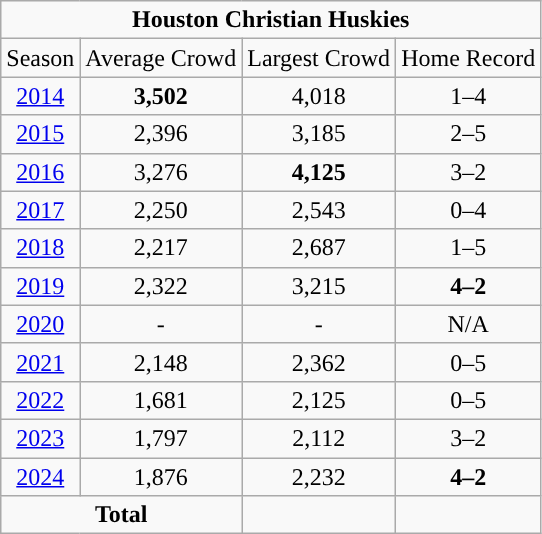<table class="wikitable">
<tr align="center">
<td colspan="4"><strong>Houston Christian Huskies</strong></td>
</tr>
<tr align="center">
<td>Season</td>
<td>Average Crowd</td>
<td>Largest Crowd</td>
<td>Home Record</td>
</tr>
<tr align="center">
<td><a href='#'>2014</a></td>
<td><strong>3,502</strong></td>
<td>4,018</td>
<td>1–4</td>
</tr>
<tr align="center">
<td><a href='#'>2015</a></td>
<td>2,396</td>
<td>3,185</td>
<td>2–5</td>
</tr>
<tr align="center">
<td><a href='#'>2016</a></td>
<td>3,276</td>
<td><strong>4,125</strong></td>
<td>3–2</td>
</tr>
<tr align="center">
<td><a href='#'>2017</a></td>
<td>2,250</td>
<td>2,543</td>
<td>0–4</td>
</tr>
<tr align="center">
<td><a href='#'>2018</a></td>
<td>2,217</td>
<td>2,687</td>
<td>1–5</td>
</tr>
<tr align="center">
<td><a href='#'>2019</a></td>
<td>2,322</td>
<td>3,215</td>
<td><strong>4–2</strong></td>
</tr>
<tr align="center">
<td><a href='#'>2020</a></td>
<td>-</td>
<td>-</td>
<td>N/A</td>
</tr>
<tr align="center">
<td><a href='#'>2021</a></td>
<td>2,148</td>
<td>2,362</td>
<td>0–5</td>
</tr>
<tr align="center">
<td><a href='#'>2022</a></td>
<td>1,681</td>
<td>2,125</td>
<td>0–5</td>
</tr>
<tr align="center">
<td><a href='#'>2023</a></td>
<td>1,797</td>
<td>2,112</td>
<td>3–2</td>
</tr>
<tr align="center">
<td><a href='#'>2024</a></td>
<td>1,876</td>
<td>2,232</td>
<td><strong>4–2</strong></td>
</tr>
<tr style="text-align:center; ">
<td colspan="2"><strong>Total</strong></td>
<td></td>
<td><strong></strong></td>
</tr>
</table>
